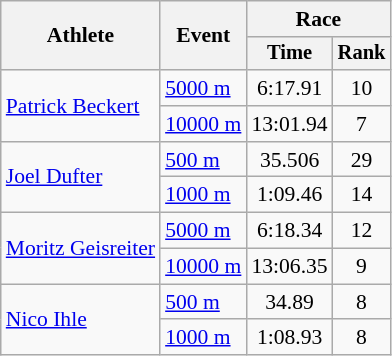<table class="wikitable" style="font-size:90%">
<tr>
<th rowspan=2>Athlete</th>
<th rowspan=2>Event</th>
<th colspan="2">Race</th>
</tr>
<tr style="font-size:95%">
<th>Time</th>
<th>Rank</th>
</tr>
<tr align=center>
<td align=left rowspan=2><a href='#'>Patrick Beckert</a></td>
<td align=left><a href='#'>5000 m</a></td>
<td>6:17.91</td>
<td>10</td>
</tr>
<tr align=center>
<td align=left><a href='#'>10000 m</a></td>
<td>13:01.94</td>
<td>7</td>
</tr>
<tr align=center>
<td align=left rowspan=2><a href='#'>Joel Dufter</a></td>
<td align=left><a href='#'>500 m</a></td>
<td>35.506</td>
<td>29</td>
</tr>
<tr align=center>
<td align=left><a href='#'>1000 m</a></td>
<td>1:09.46</td>
<td>14</td>
</tr>
<tr align=center>
<td align=left rowspan=2><a href='#'>Moritz Geisreiter</a></td>
<td align=left><a href='#'>5000 m</a></td>
<td>6:18.34</td>
<td>12</td>
</tr>
<tr align=center>
<td align=left><a href='#'>10000 m</a></td>
<td>13:06.35</td>
<td>9</td>
</tr>
<tr align=center>
<td align=left rowspan=2><a href='#'>Nico Ihle</a></td>
<td align=left><a href='#'>500 m</a></td>
<td>34.89</td>
<td>8</td>
</tr>
<tr align=center>
<td align=left><a href='#'>1000 m</a></td>
<td>1:08.93</td>
<td>8</td>
</tr>
</table>
